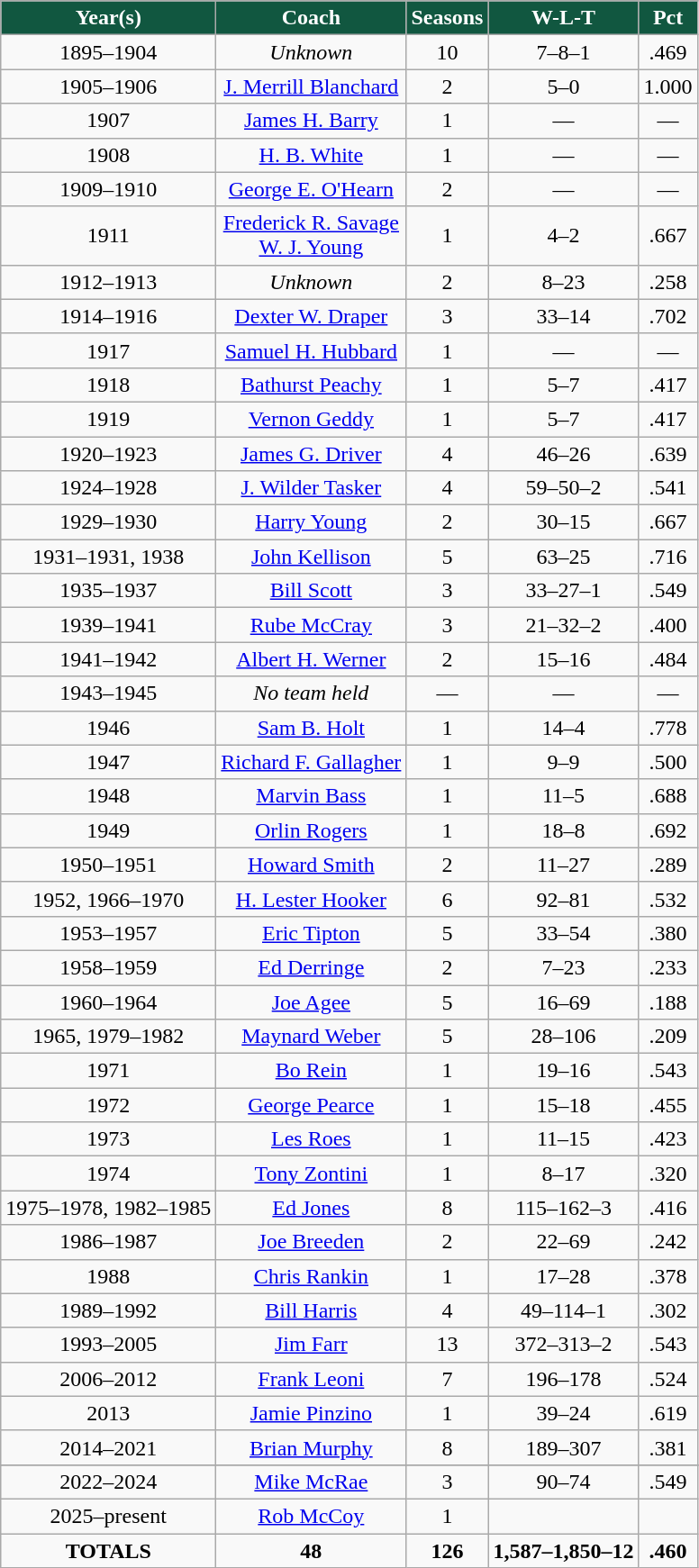<table class="wikitable" style="text-align:center">
<tr>
<th style="background:#115740; color:white;">Year(s)</th>
<th style="background:#115740; color:white;">Coach</th>
<th style="background:#115740; color:white;">Seasons</th>
<th style="background:#115740; color:white;">W-L-T</th>
<th style="background:#115740; color:white;">Pct</th>
</tr>
<tr>
<td>1895–1904</td>
<td><em>Unknown</em></td>
<td>10</td>
<td>7–8–1</td>
<td>.469</td>
</tr>
<tr>
<td>1905–1906</td>
<td><a href='#'>J. Merrill Blanchard</a></td>
<td>2</td>
<td>5–0</td>
<td>1.000</td>
</tr>
<tr>
<td>1907</td>
<td><a href='#'>James H. Barry</a></td>
<td>1</td>
<td>—</td>
<td>—</td>
</tr>
<tr>
<td>1908</td>
<td><a href='#'>H. B. White</a></td>
<td>1</td>
<td>—</td>
<td>—</td>
</tr>
<tr>
<td>1909–1910</td>
<td><a href='#'>George E. O'Hearn</a></td>
<td>2</td>
<td>—</td>
<td>—</td>
</tr>
<tr>
<td>1911</td>
<td><a href='#'>Frederick R. Savage</a><br> <a href='#'>W. J. Young</a></td>
<td>1</td>
<td>4–2</td>
<td>.667</td>
</tr>
<tr>
<td>1912–1913</td>
<td><em>Unknown</em></td>
<td>2</td>
<td>8–23</td>
<td>.258</td>
</tr>
<tr>
<td>1914–1916</td>
<td><a href='#'>Dexter W. Draper</a></td>
<td>3</td>
<td>33–14</td>
<td>.702</td>
</tr>
<tr>
<td>1917</td>
<td><a href='#'>Samuel H. Hubbard</a></td>
<td>1</td>
<td>—</td>
<td>—</td>
</tr>
<tr>
<td>1918</td>
<td><a href='#'>Bathurst Peachy</a></td>
<td>1</td>
<td>5–7</td>
<td>.417</td>
</tr>
<tr>
<td>1919</td>
<td><a href='#'>Vernon Geddy</a></td>
<td>1</td>
<td>5–7</td>
<td>.417</td>
</tr>
<tr>
<td>1920–1923</td>
<td><a href='#'>James G. Driver</a></td>
<td>4</td>
<td>46–26</td>
<td>.639</td>
</tr>
<tr>
<td>1924–1928</td>
<td><a href='#'>J. Wilder Tasker</a></td>
<td>4</td>
<td>59–50–2</td>
<td>.541</td>
</tr>
<tr>
<td>1929–1930</td>
<td><a href='#'>Harry Young</a></td>
<td>2</td>
<td>30–15</td>
<td>.667</td>
</tr>
<tr>
<td>1931–1931, 1938</td>
<td><a href='#'>John Kellison</a></td>
<td>5</td>
<td>63–25</td>
<td>.716</td>
</tr>
<tr>
<td>1935–1937</td>
<td><a href='#'>Bill Scott</a></td>
<td>3</td>
<td>33–27–1</td>
<td>.549</td>
</tr>
<tr>
<td>1939–1941</td>
<td><a href='#'>Rube McCray</a></td>
<td>3</td>
<td>21–32–2</td>
<td>.400</td>
</tr>
<tr>
<td>1941–1942</td>
<td><a href='#'>Albert H. Werner</a></td>
<td>2</td>
<td>15–16</td>
<td>.484</td>
</tr>
<tr>
<td>1943–1945</td>
<td><em>No team held</em></td>
<td>—</td>
<td>—</td>
<td>—</td>
</tr>
<tr>
<td>1946</td>
<td><a href='#'>Sam B. Holt</a></td>
<td>1</td>
<td>14–4</td>
<td>.778</td>
</tr>
<tr>
<td>1947</td>
<td><a href='#'>Richard F. Gallagher</a></td>
<td>1</td>
<td>9–9</td>
<td>.500</td>
</tr>
<tr>
<td>1948</td>
<td><a href='#'>Marvin Bass</a></td>
<td>1</td>
<td>11–5</td>
<td>.688</td>
</tr>
<tr>
<td>1949</td>
<td><a href='#'>Orlin Rogers</a></td>
<td>1</td>
<td>18–8</td>
<td>.692</td>
</tr>
<tr>
<td>1950–1951</td>
<td><a href='#'>Howard Smith</a></td>
<td>2</td>
<td>11–27</td>
<td>.289</td>
</tr>
<tr>
<td>1952, 1966–1970</td>
<td><a href='#'>H. Lester Hooker</a></td>
<td>6</td>
<td>92–81</td>
<td>.532</td>
</tr>
<tr>
<td>1953–1957</td>
<td><a href='#'>Eric Tipton</a></td>
<td>5</td>
<td>33–54</td>
<td>.380</td>
</tr>
<tr>
<td>1958–1959</td>
<td><a href='#'>Ed Derringe</a></td>
<td>2</td>
<td>7–23</td>
<td>.233</td>
</tr>
<tr>
<td>1960–1964</td>
<td><a href='#'>Joe Agee</a></td>
<td>5</td>
<td>16–69</td>
<td>.188</td>
</tr>
<tr>
<td>1965, 1979–1982</td>
<td><a href='#'>Maynard Weber</a></td>
<td>5</td>
<td>28–106</td>
<td>.209</td>
</tr>
<tr>
<td>1971</td>
<td><a href='#'>Bo Rein</a></td>
<td>1</td>
<td>19–16</td>
<td>.543</td>
</tr>
<tr>
<td>1972</td>
<td><a href='#'>George Pearce</a></td>
<td>1</td>
<td>15–18</td>
<td>.455</td>
</tr>
<tr>
<td>1973</td>
<td><a href='#'>Les Roes</a></td>
<td>1</td>
<td>11–15</td>
<td>.423</td>
</tr>
<tr>
<td>1974</td>
<td><a href='#'>Tony Zontini</a></td>
<td>1</td>
<td>8–17</td>
<td>.320</td>
</tr>
<tr>
<td>1975–1978, 1982–1985</td>
<td><a href='#'>Ed Jones</a></td>
<td>8</td>
<td>115–162–3</td>
<td>.416</td>
</tr>
<tr>
<td>1986–1987</td>
<td><a href='#'>Joe Breeden</a></td>
<td>2</td>
<td>22–69</td>
<td>.242</td>
</tr>
<tr>
<td>1988</td>
<td><a href='#'>Chris Rankin</a></td>
<td>1</td>
<td>17–28</td>
<td>.378</td>
</tr>
<tr>
<td>1989–1992</td>
<td><a href='#'>Bill Harris</a></td>
<td>4</td>
<td>49–114–1</td>
<td>.302</td>
</tr>
<tr>
<td>1993–2005</td>
<td><a href='#'>Jim Farr</a></td>
<td>13</td>
<td>372–313–2</td>
<td>.543</td>
</tr>
<tr>
<td>2006–2012</td>
<td><a href='#'>Frank Leoni</a></td>
<td>7</td>
<td>196–178</td>
<td>.524</td>
</tr>
<tr>
<td>2013</td>
<td><a href='#'>Jamie Pinzino</a></td>
<td>1</td>
<td>39–24</td>
<td>.619</td>
</tr>
<tr>
<td>2014–2021</td>
<td><a href='#'>Brian Murphy</a></td>
<td>8</td>
<td>189–307</td>
<td>.381</td>
</tr>
<tr style="background:#115740; color:white; font-weight:bold;">
</tr>
<tr>
<td>2022–2024</td>
<td><a href='#'>Mike McRae</a></td>
<td>3</td>
<td>90–74</td>
<td>.549</td>
</tr>
<tr>
<td>2025–present</td>
<td><a href='#'>Rob McCoy</a></td>
<td>1</td>
<td></td>
<td></td>
</tr>
<tr>
<td><strong>TOTALS</strong></td>
<td><strong>48</strong></td>
<td><strong>126</strong></td>
<td><strong>1,587–1,850–12</strong></td>
<td><strong>.460</strong></td>
</tr>
</table>
